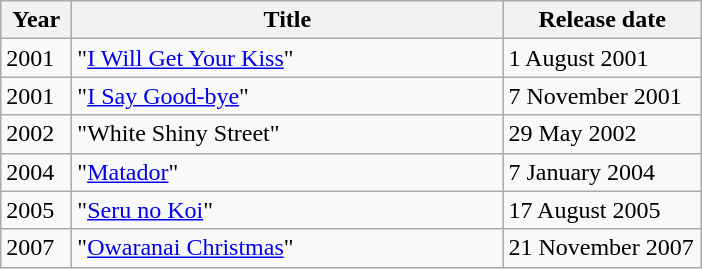<table class="wikitable">
<tr>
<th width="40">Year</th>
<th width="280">Title</th>
<th width="125">Release date</th>
</tr>
<tr>
<td>2001</td>
<td>"<a href='#'>I Will Get Your Kiss</a>"</td>
<td>1 August 2001</td>
</tr>
<tr>
<td>2001</td>
<td>"<a href='#'>I Say Good-bye</a>"</td>
<td>7 November 2001</td>
</tr>
<tr>
<td>2002</td>
<td>"White Shiny Street"</td>
<td>29 May 2002</td>
</tr>
<tr>
<td>2004</td>
<td>"<a href='#'>Matador</a>"</td>
<td>7 January 2004</td>
</tr>
<tr>
<td>2005</td>
<td>"<a href='#'>Seru no Koi</a>"</td>
<td>17 August 2005</td>
</tr>
<tr>
<td>2007</td>
<td>"<a href='#'>Owaranai Christmas</a>"</td>
<td>21 November 2007</td>
</tr>
</table>
